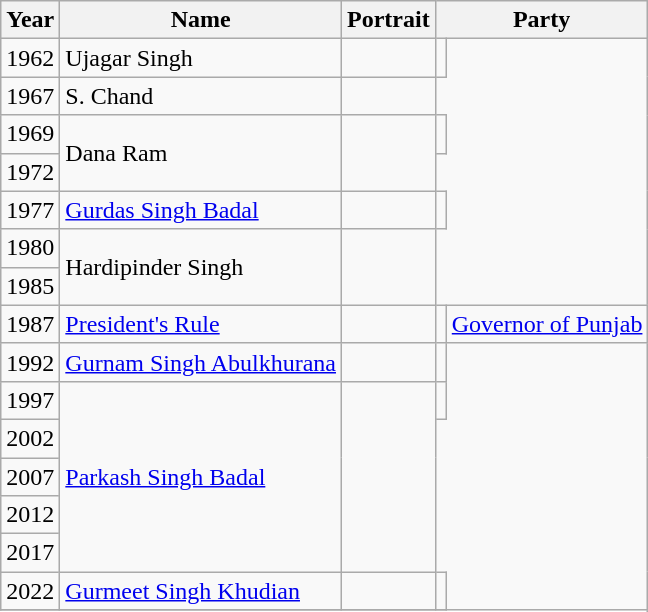<table class="wikitable sortable">
<tr align="center">
<th>Year</th>
<th>Name</th>
<th>Portrait</th>
<th colspan=2>Party</th>
</tr>
<tr>
<td>1962</td>
<td>Ujagar Singh</td>
<td></td>
<td></td>
</tr>
<tr>
<td>1967</td>
<td>S. Chand</td>
<td></td>
</tr>
<tr>
<td>1969</td>
<td rowspan="2">Dana Ram</td>
<td rowspan="2"></td>
<td></td>
</tr>
<tr>
<td>1972</td>
</tr>
<tr>
<td>1977</td>
<td><a href='#'>Gurdas Singh Badal</a></td>
<td></td>
<td></td>
</tr>
<tr>
<td>1980</td>
<td rowspan="2">Hardipinder Singh</td>
<td rowspan="2"></td>
</tr>
<tr>
<td>1985</td>
</tr>
<tr>
<td>1987</td>
<td><a href='#'>President's Rule</a></td>
<td></td>
<td></td>
<td><a href='#'>Governor of Punjab</a></td>
</tr>
<tr>
<td>1992</td>
<td><a href='#'>Gurnam Singh Abulkhurana</a></td>
<td></td>
<td></td>
</tr>
<tr>
<td>1997</td>
<td rowspan="5"><a href='#'>Parkash Singh Badal</a></td>
<td rowspan="5"></td>
<td></td>
</tr>
<tr>
<td>2002</td>
</tr>
<tr>
<td>2007</td>
</tr>
<tr>
<td>2012</td>
</tr>
<tr>
<td>2017</td>
</tr>
<tr>
<td>2022</td>
<td><a href='#'>Gurmeet Singh Khudian</a></td>
<td></td>
<td></td>
</tr>
<tr>
</tr>
</table>
